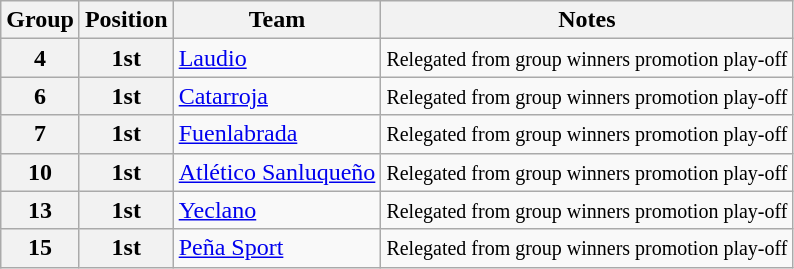<table class="wikitable">
<tr>
<th>Group</th>
<th>Position</th>
<th>Team</th>
<th>Notes</th>
</tr>
<tr>
<th>4</th>
<th>1st</th>
<td><a href='#'>Laudio</a></td>
<td><small>Relegated from group winners promotion play-off</small></td>
</tr>
<tr>
<th>6</th>
<th>1st</th>
<td><a href='#'>Catarroja</a></td>
<td><small>Relegated from group winners promotion play-off</small></td>
</tr>
<tr>
<th>7</th>
<th>1st</th>
<td><a href='#'>Fuenlabrada</a></td>
<td><small>Relegated from group winners promotion play-off</small></td>
</tr>
<tr>
<th>10</th>
<th>1st</th>
<td><a href='#'>Atlético Sanluqueño</a></td>
<td><small>Relegated from group winners promotion play-off</small></td>
</tr>
<tr>
<th>13</th>
<th>1st</th>
<td><a href='#'>Yeclano</a></td>
<td><small>Relegated from group winners promotion play-off</small></td>
</tr>
<tr>
<th>15</th>
<th>1st</th>
<td><a href='#'>Peña Sport</a></td>
<td><small>Relegated from group winners promotion play-off</small></td>
</tr>
</table>
